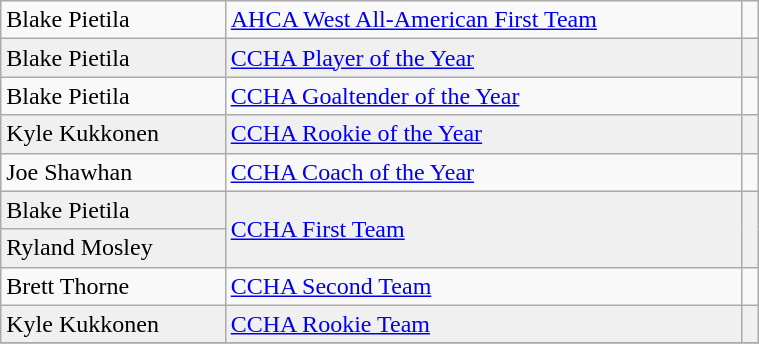<table class="wikitable" width=40%>
<tr>
<td>Blake Pietila</td>
<td rowspan=1><a href='#'>AHCA West All-American First Team</a></td>
<td rowspan=1></td>
</tr>
<tr bgcolor=f0f0f0>
<td>Blake Pietila</td>
<td rowspan=1><a href='#'>CCHA Player of the Year</a></td>
<td rowspan=1></td>
</tr>
<tr>
<td>Blake Pietila</td>
<td rowspan=1><a href='#'>CCHA Goaltender of the Year</a></td>
<td rowspan=1></td>
</tr>
<tr bgcolor=f0f0f0>
<td>Kyle Kukkonen</td>
<td rowspan=1><a href='#'>CCHA Rookie of the Year</a></td>
<td rowspan=1></td>
</tr>
<tr>
<td>Joe Shawhan</td>
<td rowspan=1><a href='#'>CCHA Coach of the Year</a></td>
<td rowspan=1></td>
</tr>
<tr bgcolor=f0f0f0>
<td>Blake Pietila</td>
<td rowspan=2><a href='#'>CCHA First Team</a></td>
<td rowspan=2></td>
</tr>
<tr bgcolor=f0f0f0>
<td>Ryland Mosley</td>
</tr>
<tr>
<td>Brett Thorne</td>
<td rowspan=1><a href='#'>CCHA Second Team</a></td>
<td rowspan=1></td>
</tr>
<tr bgcolor=f0f0f0>
<td>Kyle Kukkonen</td>
<td rowspan=1><a href='#'>CCHA Rookie Team</a></td>
<td rowspan=1></td>
</tr>
<tr>
</tr>
</table>
